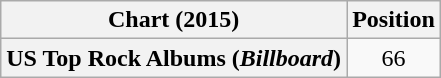<table class="wikitable plainrowheaders" style="text-align:center">
<tr>
<th scope="col">Chart (2015)</th>
<th scope="col">Position</th>
</tr>
<tr>
<th scope="row">US Top Rock Albums (<em>Billboard</em>)</th>
<td>66</td>
</tr>
</table>
